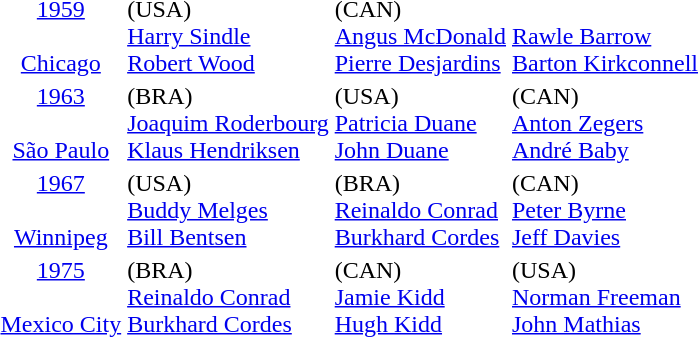<table>
<tr>
<td align=center><a href='#'>1959</a><br><br><a href='#'>Chicago</a></td>
<td> (USA)<br><a href='#'>Harry Sindle</a><br><a href='#'>Robert Wood</a></td>
<td> (CAN)<br><a href='#'>Angus McDonald</a><br><a href='#'>Pierre Desjardins</a></td>
<td><br><a href='#'>Rawle Barrow</a><br><a href='#'>Barton Kirkconnell</a></td>
</tr>
<tr>
<td align=center><a href='#'>1963</a><br><br><a href='#'>São Paulo</a></td>
<td> (BRA)<br><a href='#'>Joaquim Roderbourg</a><br><a href='#'>Klaus Hendriksen</a></td>
<td> (USA)<br><a href='#'>Patricia Duane</a><br><a href='#'>John Duane</a></td>
<td> (CAN)<br><a href='#'>Anton Zegers</a><br><a href='#'>André Baby</a></td>
</tr>
<tr>
<td align=center><a href='#'>1967</a><br><br><a href='#'>Winnipeg</a></td>
<td> (USA)<br><a href='#'>Buddy Melges</a><br><a href='#'>Bill Bentsen</a></td>
<td> (BRA)<br><a href='#'>Reinaldo Conrad</a><br><a href='#'>Burkhard Cordes</a></td>
<td> (CAN)<br><a href='#'>Peter Byrne</a><br><a href='#'>Jeff Davies</a></td>
</tr>
<tr>
<td align=center><a href='#'>1975</a><br><br><a href='#'>Mexico City</a></td>
<td> (BRA)<br><a href='#'>Reinaldo Conrad</a><br><a href='#'>Burkhard Cordes</a></td>
<td> (CAN)<br><a href='#'>Jamie Kidd</a><br><a href='#'>Hugh Kidd</a></td>
<td> (USA)<br><a href='#'>Norman Freeman</a><br><a href='#'>John Mathias</a></td>
</tr>
<tr>
</tr>
</table>
